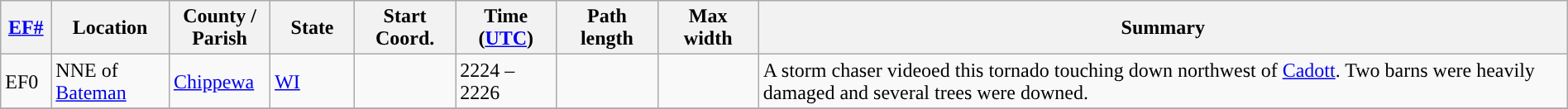<table class="wikitable sortable" style="width:100%;">
<tr>
<th scope="col" width="3%" align="center"><a href='#'>EF#</a></th>
<th scope="col" width="7%" align="center" class="unsortable">Location</th>
<th scope="col" width="6%" align="center" class="unsortable">County / Parish</th>
<th scope="col" width="5%" align="center">State</th>
<th scope="col" width="6%" align="center">Start Coord.</th>
<th scope="col" width="6%" align="center">Time (<a href='#'>UTC</a>)</th>
<th scope="col" width="6%" align="center">Path length</th>
<th scope="col" width="6%" align="center">Max width</th>
<th scope="col" width="48%" class="unsortable" align="center">Summary</th>
</tr>
<tr>
<td>EF0</td>
<td>NNE of <a href='#'>Bateman</a></td>
<td><a href='#'>Chippewa</a></td>
<td><a href='#'>WI</a></td>
<td></td>
<td>2224 – 2226</td>
<td></td>
<td></td>
<td>A storm chaser videoed this tornado touching down northwest of <a href='#'>Cadott</a>. Two barns were heavily damaged and several trees were downed.</td>
</tr>
<tr>
</tr>
</table>
